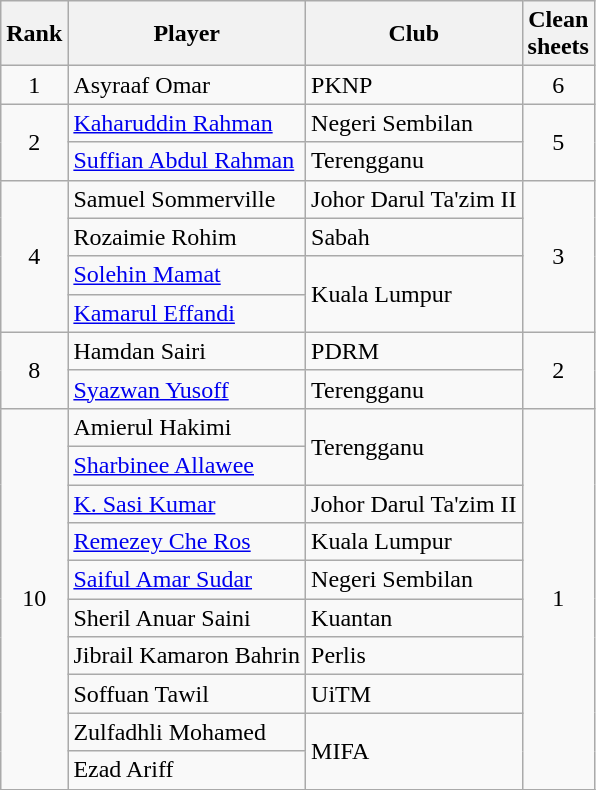<table class="wikitable" style="text-align:center">
<tr>
<th>Rank</th>
<th>Player</th>
<th>Club</th>
<th>Clean <br> sheets</th>
</tr>
<tr>
<td rowspan=1>1</td>
<td align="left"> Asyraaf Omar</td>
<td align="left">PKNP</td>
<td rowspan=1>6</td>
</tr>
<tr>
<td rowspan=2>2</td>
<td align="left"> <a href='#'>Kaharuddin Rahman</a></td>
<td align="left">Negeri Sembilan</td>
<td rowspan=2>5</td>
</tr>
<tr>
<td align="left"> <a href='#'>Suffian Abdul Rahman</a></td>
<td align="left">Terengganu</td>
</tr>
<tr>
<td rowspan=4>4</td>
<td align="left"> Samuel Sommerville</td>
<td align="left">Johor Darul Ta'zim II</td>
<td rowspan=4>3</td>
</tr>
<tr>
<td align="left"> Rozaimie Rohim</td>
<td align="left">Sabah</td>
</tr>
<tr>
<td align="left"> <a href='#'>Solehin Mamat</a></td>
<td rowspan=2, align="left">Kuala Lumpur</td>
</tr>
<tr>
<td align="left"> <a href='#'>Kamarul Effandi</a></td>
</tr>
<tr>
<td rowspan=2>8</td>
<td align="left"> Hamdan Sairi</td>
<td align="left">PDRM</td>
<td rowspan=2>2</td>
</tr>
<tr>
<td align="left"> <a href='#'>Syazwan Yusoff</a></td>
<td align="left">Terengganu</td>
</tr>
<tr>
<td rowspan=10>10</td>
<td align="left"> Amierul Hakimi</td>
<td rowspan=2, align="left">Terengganu</td>
<td rowspan=10>1</td>
</tr>
<tr>
<td align="left"> <a href='#'>Sharbinee Allawee</a></td>
</tr>
<tr>
<td align="left"> <a href='#'>K. Sasi Kumar</a></td>
<td align="left">Johor Darul Ta'zim II</td>
</tr>
<tr>
<td align="left"> <a href='#'>Remezey Che Ros</a></td>
<td rowspan=1, align="left">Kuala Lumpur</td>
</tr>
<tr>
<td align="left"> <a href='#'>Saiful Amar Sudar</a></td>
<td align="left">Negeri Sembilan</td>
</tr>
<tr>
<td align="left"> Sheril Anuar Saini</td>
<td align="left">Kuantan</td>
</tr>
<tr>
<td align="left"> Jibrail Kamaron Bahrin</td>
<td align="left">Perlis</td>
</tr>
<tr>
<td align="left"> Soffuan Tawil</td>
<td align="left">UiTM</td>
</tr>
<tr>
<td align="left"> Zulfadhli Mohamed</td>
<td rowspan=2, align="left">MIFA</td>
</tr>
<tr>
<td align="left">  Ezad Ariff</td>
</tr>
<tr>
</tr>
</table>
